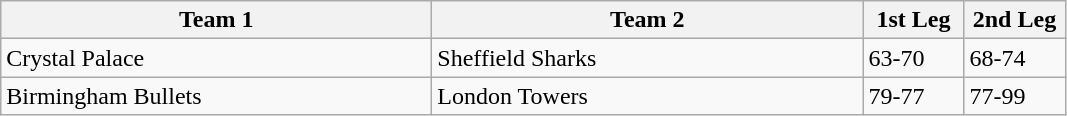<table class="wikitable" style="font-size: 100%">
<tr>
<th width=280>Team 1</th>
<th width=280>Team 2</th>
<th width=60>1st Leg</th>
<th width=60>2nd Leg</th>
</tr>
<tr>
<td>Crystal Palace</td>
<td>Sheffield Sharks</td>
<td>63-70</td>
<td>68-74</td>
</tr>
<tr>
<td>Birmingham Bullets</td>
<td>London Towers</td>
<td>79-77</td>
<td>77-99</td>
</tr>
</table>
